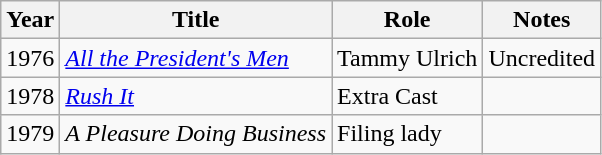<table class="wikitable sortable">
<tr>
<th>Year</th>
<th>Title</th>
<th>Role</th>
<th>Notes</th>
</tr>
<tr>
<td>1976</td>
<td><a href='#'><em>All the President's Men</em></a></td>
<td>Tammy Ulrich</td>
<td>Uncredited</td>
</tr>
<tr>
<td>1978</td>
<td><em><a href='#'>Rush It</a></em></td>
<td>Extra Cast</td>
<td></td>
</tr>
<tr>
<td>1979</td>
<td><em>A Pleasure Doing Business</em></td>
<td>Filing lady</td>
<td></td>
</tr>
</table>
